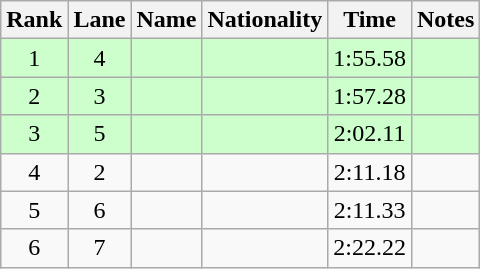<table class="wikitable sortable" style="text-align:center">
<tr>
<th>Rank</th>
<th>Lane</th>
<th>Name</th>
<th>Nationality</th>
<th>Time</th>
<th>Notes</th>
</tr>
<tr bgcolor=ccffcc>
<td>1</td>
<td>4</td>
<td align=left></td>
<td align=left></td>
<td>1:55.58</td>
<td><strong></strong></td>
</tr>
<tr bgcolor=ccffcc>
<td>2</td>
<td>3</td>
<td align=left></td>
<td align=left></td>
<td>1:57.28</td>
<td><strong></strong></td>
</tr>
<tr bgcolor=ccffcc>
<td>3</td>
<td>5</td>
<td align=left></td>
<td align=left></td>
<td>2:02.11</td>
<td><strong></strong></td>
</tr>
<tr>
<td>4</td>
<td>2</td>
<td align=left></td>
<td align=left></td>
<td>2:11.18</td>
<td></td>
</tr>
<tr>
<td>5</td>
<td>6</td>
<td align=left></td>
<td align=left></td>
<td>2:11.33</td>
<td></td>
</tr>
<tr>
<td>6</td>
<td>7</td>
<td align=left></td>
<td align=left></td>
<td>2:22.22</td>
<td></td>
</tr>
</table>
